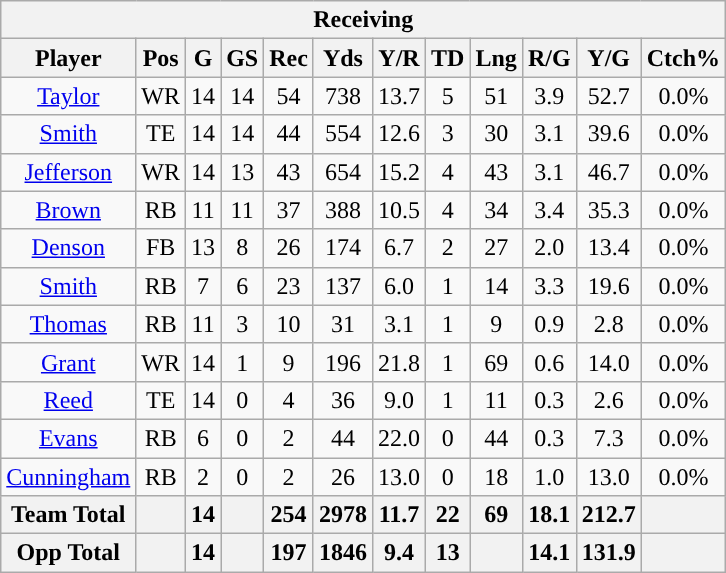<table class="wikitable" style="text-align:center">
<tr>
<th colspan="12">Receiving</th>
</tr>
<tr>
<th>Player</th>
<th>Pos</th>
<th>G</th>
<th>GS</th>
<th>Rec</th>
<th>Yds</th>
<th>Y/R</th>
<th>TD</th>
<th>Lng</th>
<th>R/G</th>
<th>Y/G</th>
<th>Ctch%</th>
</tr>
<tr>
<td><a href='#'>Taylor</a></td>
<td>WR</td>
<td>14</td>
<td>14</td>
<td>54</td>
<td>738</td>
<td>13.7</td>
<td>5</td>
<td>51</td>
<td>3.9</td>
<td>52.7</td>
<td>0.0%</td>
</tr>
<tr>
<td><a href='#'>Smith</a></td>
<td>TE</td>
<td>14</td>
<td>14</td>
<td>44</td>
<td>554</td>
<td>12.6</td>
<td>3</td>
<td>30</td>
<td>3.1</td>
<td>39.6</td>
<td>0.0%</td>
</tr>
<tr>
<td><a href='#'>Jefferson</a></td>
<td>WR</td>
<td>14</td>
<td>13</td>
<td>43</td>
<td>654</td>
<td>15.2</td>
<td>4</td>
<td>43</td>
<td>3.1</td>
<td>46.7</td>
<td>0.0%</td>
</tr>
<tr>
<td><a href='#'>Brown</a></td>
<td>RB</td>
<td>11</td>
<td>11</td>
<td>37</td>
<td>388</td>
<td>10.5</td>
<td>4</td>
<td>34</td>
<td>3.4</td>
<td>35.3</td>
<td>0.0%</td>
</tr>
<tr>
<td><a href='#'>Denson</a></td>
<td>FB</td>
<td>13</td>
<td>8</td>
<td>26</td>
<td>174</td>
<td>6.7</td>
<td>2</td>
<td>27</td>
<td>2.0</td>
<td>13.4</td>
<td>0.0%</td>
</tr>
<tr>
<td><a href='#'>Smith</a></td>
<td>RB</td>
<td>7</td>
<td>6</td>
<td>23</td>
<td>137</td>
<td>6.0</td>
<td>1</td>
<td>14</td>
<td>3.3</td>
<td>19.6</td>
<td>0.0%</td>
</tr>
<tr>
<td><a href='#'>Thomas</a></td>
<td>RB</td>
<td>11</td>
<td>3</td>
<td>10</td>
<td>31</td>
<td>3.1</td>
<td>1</td>
<td>9</td>
<td>0.9</td>
<td>2.8</td>
<td>0.0%</td>
</tr>
<tr>
<td><a href='#'>Grant</a></td>
<td>WR</td>
<td>14</td>
<td>1</td>
<td>9</td>
<td>196</td>
<td>21.8</td>
<td>1</td>
<td>69</td>
<td>0.6</td>
<td>14.0</td>
<td>0.0%</td>
</tr>
<tr>
<td><a href='#'>Reed</a></td>
<td>TE</td>
<td>14</td>
<td>0</td>
<td>4</td>
<td>36</td>
<td>9.0</td>
<td>1</td>
<td>11</td>
<td>0.3</td>
<td>2.6</td>
<td>0.0%</td>
</tr>
<tr>
<td><a href='#'>Evans</a></td>
<td>RB</td>
<td>6</td>
<td>0</td>
<td>2</td>
<td>44</td>
<td>22.0</td>
<td>0</td>
<td>44</td>
<td>0.3</td>
<td>7.3</td>
<td>0.0%</td>
</tr>
<tr>
<td><a href='#'>Cunningham</a></td>
<td>RB</td>
<td>2</td>
<td>0</td>
<td>2</td>
<td>26</td>
<td>13.0</td>
<td>0</td>
<td>18</td>
<td>1.0</td>
<td>13.0</td>
<td>0.0%</td>
</tr>
<tr>
<th>Team Total</th>
<th></th>
<th>14</th>
<th></th>
<th>254</th>
<th>2978</th>
<th>11.7</th>
<th>22</th>
<th>69</th>
<th>18.1</th>
<th>212.7</th>
<th></th>
</tr>
<tr>
<th>Opp Total</th>
<th></th>
<th>14</th>
<th></th>
<th>197</th>
<th>1846</th>
<th>9.4</th>
<th>13</th>
<th></th>
<th>14.1</th>
<th>131.9</th>
<th></th>
</tr>
</table>
